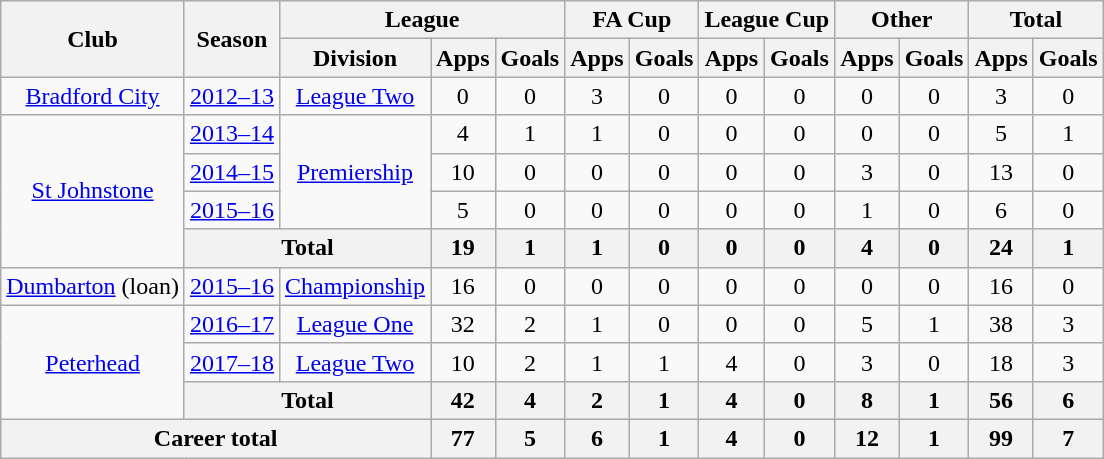<table class="wikitable" style="text-align: center">
<tr>
<th rowspan="2">Club</th>
<th rowspan="2">Season</th>
<th colspan="3">League</th>
<th colspan="2">FA Cup</th>
<th colspan="2">League Cup</th>
<th colspan="2">Other</th>
<th colspan="2">Total</th>
</tr>
<tr>
<th>Division</th>
<th>Apps</th>
<th>Goals</th>
<th>Apps</th>
<th>Goals</th>
<th>Apps</th>
<th>Goals</th>
<th>Apps</th>
<th>Goals</th>
<th>Apps</th>
<th>Goals</th>
</tr>
<tr>
<td><a href='#'>Bradford City</a></td>
<td><a href='#'>2012–13</a></td>
<td><a href='#'>League Two</a></td>
<td>0</td>
<td>0</td>
<td>3</td>
<td>0</td>
<td>0</td>
<td>0</td>
<td>0</td>
<td>0</td>
<td>3</td>
<td>0</td>
</tr>
<tr>
<td rowspan="4"><a href='#'>St Johnstone</a></td>
<td><a href='#'>2013–14</a></td>
<td rowspan="3"><a href='#'>Premiership</a></td>
<td>4</td>
<td>1</td>
<td>1</td>
<td>0</td>
<td>0</td>
<td>0</td>
<td>0</td>
<td>0</td>
<td>5</td>
<td>1</td>
</tr>
<tr>
<td><a href='#'>2014–15</a></td>
<td>10</td>
<td>0</td>
<td>0</td>
<td>0</td>
<td>0</td>
<td>0</td>
<td>3</td>
<td>0</td>
<td>13</td>
<td>0</td>
</tr>
<tr>
<td><a href='#'>2015–16</a></td>
<td>5</td>
<td>0</td>
<td>0</td>
<td>0</td>
<td>0</td>
<td>0</td>
<td>1</td>
<td>0</td>
<td>6</td>
<td>0</td>
</tr>
<tr>
<th colspan="2">Total</th>
<th>19</th>
<th>1</th>
<th>1</th>
<th>0</th>
<th>0</th>
<th>0</th>
<th>4</th>
<th>0</th>
<th>24</th>
<th>1</th>
</tr>
<tr>
<td><a href='#'>Dumbarton</a> (loan)</td>
<td><a href='#'>2015–16</a></td>
<td><a href='#'>Championship</a></td>
<td>16</td>
<td>0</td>
<td>0</td>
<td>0</td>
<td>0</td>
<td>0</td>
<td>0</td>
<td>0</td>
<td>16</td>
<td>0</td>
</tr>
<tr>
<td rowspan="3"><a href='#'>Peterhead</a></td>
<td><a href='#'>2016–17</a></td>
<td><a href='#'>League One</a></td>
<td>32</td>
<td>2</td>
<td>1</td>
<td>0</td>
<td>0</td>
<td>0</td>
<td>5</td>
<td>1</td>
<td>38</td>
<td>3</td>
</tr>
<tr>
<td><a href='#'>2017–18</a></td>
<td><a href='#'>League Two</a></td>
<td>10</td>
<td>2</td>
<td>1</td>
<td>1</td>
<td>4</td>
<td>0</td>
<td>3</td>
<td>0</td>
<td>18</td>
<td>3</td>
</tr>
<tr>
<th colspan="2">Total</th>
<th>42</th>
<th>4</th>
<th>2</th>
<th>1</th>
<th>4</th>
<th>0</th>
<th>8</th>
<th>1</th>
<th>56</th>
<th>6</th>
</tr>
<tr>
<th colspan="3">Career total</th>
<th>77</th>
<th>5</th>
<th>6</th>
<th>1</th>
<th>4</th>
<th>0</th>
<th>12</th>
<th>1</th>
<th>99</th>
<th>7</th>
</tr>
</table>
